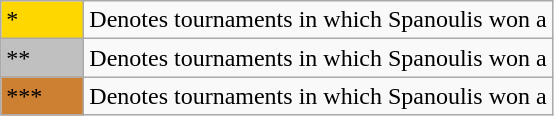<table class="wikitable">
<tr>
<td style="background:#FFD700; width:3em;">*</td>
<td>Denotes tournaments in which Spanoulis won a </td>
</tr>
<tr>
<td style="background:#C0C0C0; width:3em;">**</td>
<td>Denotes tournaments in which Spanoulis won a </td>
</tr>
<tr>
<td style="background:#CD7F32; width:3em;">***</td>
<td>Denotes tournaments in which Spanoulis won a </td>
</tr>
</table>
